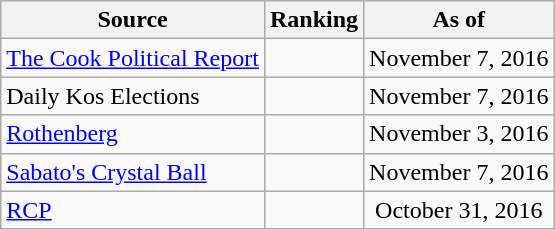<table class="wikitable" style="text-align:center">
<tr>
<th>Source</th>
<th>Ranking</th>
<th>As of</th>
</tr>
<tr>
<td align=left><a href='#'>The Cook Political Report</a></td>
<td></td>
<td>November 7, 2016</td>
</tr>
<tr>
<td align=left>Daily Kos Elections</td>
<td></td>
<td>November 7, 2016</td>
</tr>
<tr>
<td align=left><a href='#'>Rothenberg</a></td>
<td></td>
<td>November 3, 2016</td>
</tr>
<tr>
<td align=left><a href='#'>Sabato's Crystal Ball</a></td>
<td></td>
<td>November 7, 2016</td>
</tr>
<tr>
<td align="left"><a href='#'>RCP</a></td>
<td></td>
<td>October 31, 2016</td>
</tr>
</table>
